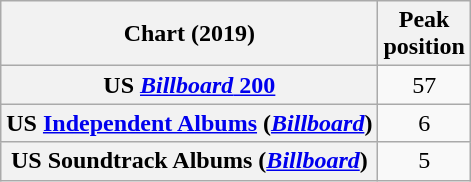<table class="wikitable sortable plainrowheaders" style="text-align:center">
<tr>
<th scope="col">Chart (2019)</th>
<th scope="col">Peak<br>position</th>
</tr>
<tr>
<th scope="row">US <a href='#'><em>Billboard</em> 200</a></th>
<td>57</td>
</tr>
<tr>
<th scope="row">US <a href='#'>Independent Albums</a> (<a href='#'><em>Billboard</em></a>)</th>
<td>6</td>
</tr>
<tr>
<th scope="row">US Soundtrack Albums (<a href='#'><em>Billboard</em></a>)</th>
<td>5</td>
</tr>
</table>
